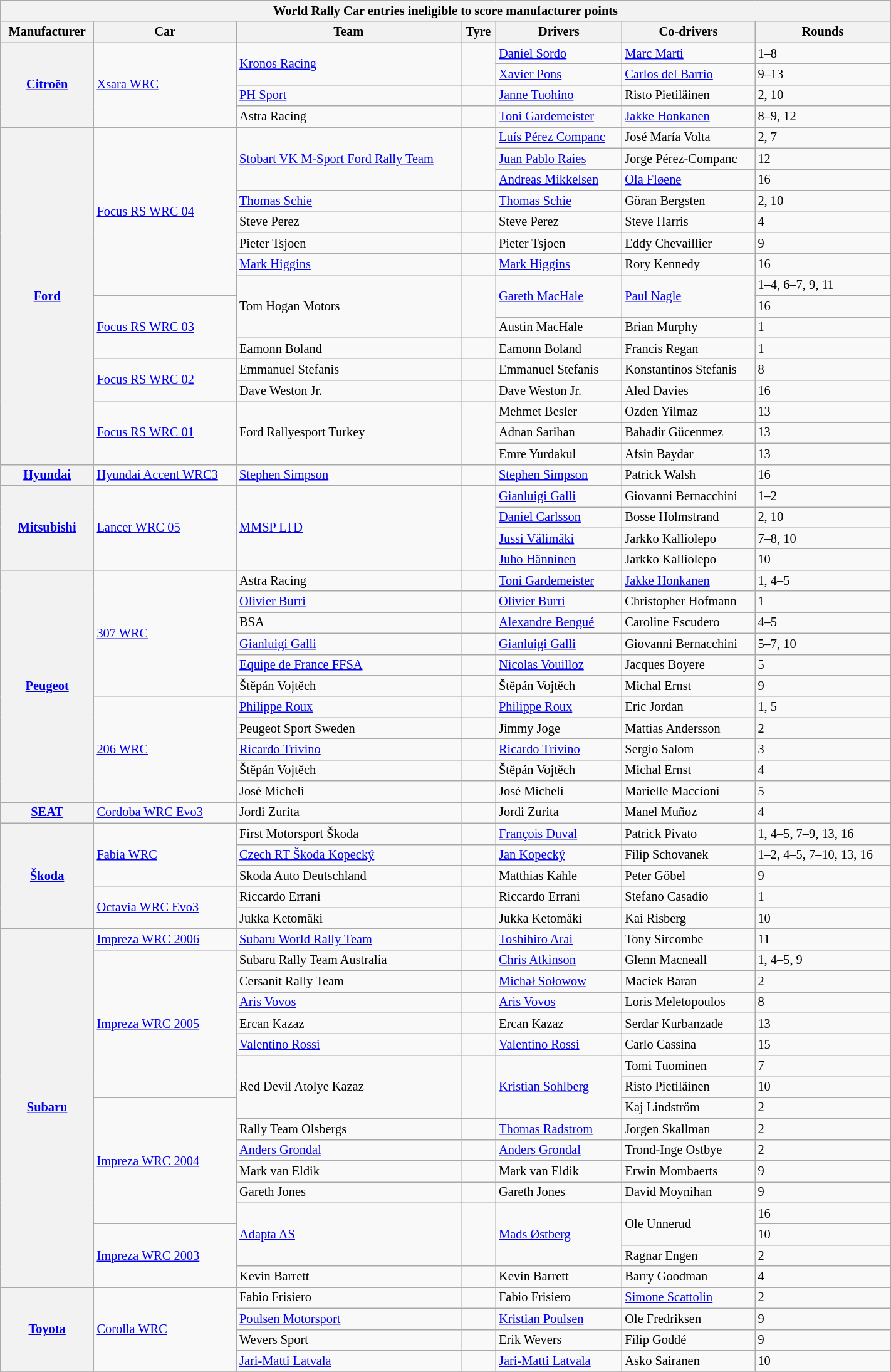<table class="wikitable" width=75% style="font-size: 85%; max-width: 950px">
<tr>
<th colspan=7>World Rally Car entries ineligible to score manufacturer points</th>
</tr>
<tr>
<th>Manufacturer</th>
<th>Car</th>
<th>Team</th>
<th>Tyre</th>
<th>Drivers</th>
<th>Co-drivers</th>
<th>Rounds</th>
</tr>
<tr>
<th rowspan=4><a href='#'>Citroën</a></th>
<td rowspan=4><a href='#'>Xsara WRC</a></td>
<td rowspan=2> <a href='#'>Kronos Racing</a></td>
<td rowspan=2 align="center"></td>
<td> <a href='#'>Daniel Sordo</a></td>
<td> <a href='#'>Marc Marti</a></td>
<td>1–8</td>
</tr>
<tr>
<td> <a href='#'>Xavier Pons</a></td>
<td> <a href='#'>Carlos del Barrio</a></td>
<td>9–13</td>
</tr>
<tr>
<td> <a href='#'>PH Sport</a></td>
<td align="center"></td>
<td> <a href='#'>Janne Tuohino</a></td>
<td> Risto Pietiläinen</td>
<td>2, 10</td>
</tr>
<tr>
<td> Astra Racing</td>
<td align="center"></td>
<td> <a href='#'>Toni Gardemeister</a></td>
<td> <a href='#'>Jakke Honkanen</a></td>
<td>8–9, 12</td>
</tr>
<tr>
<th rowspan=16><a href='#'>Ford</a></th>
<td rowspan=8><a href='#'>Focus RS WRC 04</a></td>
<td rowspan=3 nowrap> <a href='#'>Stobart VK M-Sport Ford Rally Team</a></td>
<td rowspan=3 align="center"></td>
<td nowrap> <a href='#'>Luís Pérez Companc</a></td>
<td> José María Volta</td>
<td>2, 7</td>
</tr>
<tr>
<td> <a href='#'>Juan Pablo Raies</a></td>
<td nowrap> Jorge Pérez-Companc</td>
<td>12</td>
</tr>
<tr>
<td> <a href='#'>Andreas Mikkelsen</a></td>
<td> <a href='#'>Ola Fløene</a></td>
<td>16</td>
</tr>
<tr>
<td> <a href='#'>Thomas Schie</a></td>
<td align="center"></td>
<td> <a href='#'>Thomas Schie</a></td>
<td> Göran Bergsten</td>
<td>2, 10</td>
</tr>
<tr>
<td> Steve Perez</td>
<td align="center"></td>
<td> Steve Perez</td>
<td> Steve Harris</td>
<td>4</td>
</tr>
<tr>
<td> Pieter Tsjoen</td>
<td align="center"></td>
<td> Pieter Tsjoen</td>
<td> Eddy Chevaillier</td>
<td>9</td>
</tr>
<tr>
<td> <a href='#'>Mark Higgins</a></td>
<td align="center"></td>
<td> <a href='#'>Mark Higgins</a></td>
<td> Rory Kennedy</td>
<td>16</td>
</tr>
<tr>
<td rowspan=3> Tom Hogan Motors</td>
<td align="center" rowspan=3></td>
<td rowspan=2> <a href='#'>Gareth MacHale</a></td>
<td rowspan=2> <a href='#'>Paul Nagle</a></td>
<td>1–4, 6–7, 9, 11</td>
</tr>
<tr>
<td rowspan=3><a href='#'>Focus RS WRC 03</a></td>
<td>16</td>
</tr>
<tr>
<td> Austin MacHale</td>
<td> Brian Murphy</td>
<td>1</td>
</tr>
<tr>
<td> Eamonn Boland</td>
<td align="center"></td>
<td> Eamonn Boland</td>
<td> Francis Regan</td>
<td>1</td>
</tr>
<tr>
<td rowspan=2><a href='#'>Focus RS WRC 02</a></td>
<td> Emmanuel Stefanis</td>
<td align="center"></td>
<td> Emmanuel Stefanis</td>
<td> Konstantinos Stefanis</td>
<td>8</td>
</tr>
<tr>
<td> Dave Weston Jr.</td>
<td align="center"></td>
<td> Dave Weston Jr.</td>
<td> Aled Davies</td>
<td>16</td>
</tr>
<tr>
<td rowspan=3><a href='#'>Focus RS WRC 01</a></td>
<td rowspan=3> Ford Rallyesport Turkey</td>
<td align="center" rowspan=3></td>
<td> Mehmet Besler</td>
<td> Ozden Yilmaz</td>
<td>13</td>
</tr>
<tr>
<td> Adnan Sarihan</td>
<td> Bahadir Gücenmez</td>
<td>13</td>
</tr>
<tr>
<td> Emre Yurdakul</td>
<td> Afsin Baydar</td>
<td>13</td>
</tr>
<tr>
<th><a href='#'>Hyundai</a></th>
<td nowrap><a href='#'>Hyundai Accent WRC3</a></td>
<td> <a href='#'>Stephen Simpson</a></td>
<td align="center"></td>
<td> <a href='#'>Stephen Simpson</a></td>
<td> Patrick Walsh</td>
<td>16</td>
</tr>
<tr>
<th rowspan=4><a href='#'>Mitsubishi</a></th>
<td rowspan=4><a href='#'>Lancer WRC 05</a></td>
<td rowspan=4> <a href='#'>MMSP LTD</a></td>
<td rowspan=4 align="center"><br></td>
<td> <a href='#'>Gianluigi Galli</a></td>
<td nowrap> Giovanni Bernacchini</td>
<td>1–2</td>
</tr>
<tr>
<td> <a href='#'>Daniel Carlsson</a></td>
<td> Bosse Holmstrand</td>
<td>2, 10</td>
</tr>
<tr>
<td> <a href='#'>Jussi Välimäki</a></td>
<td> Jarkko Kalliolepo</td>
<td>7–8, 10</td>
</tr>
<tr>
<td> <a href='#'>Juho Hänninen</a></td>
<td> Jarkko Kalliolepo</td>
<td>10</td>
</tr>
<tr>
<th rowspan=11><a href='#'>Peugeot</a></th>
<td rowspan=6><a href='#'>307 WRC</a></td>
<td> Astra Racing</td>
<td align="center"></td>
<td> <a href='#'>Toni Gardemeister</a></td>
<td> <a href='#'>Jakke Honkanen</a></td>
<td>1, 4–5</td>
</tr>
<tr>
<td> <a href='#'>Olivier Burri</a></td>
<td align="center"></td>
<td> <a href='#'>Olivier Burri</a></td>
<td> Christopher Hofmann</td>
<td>1</td>
</tr>
<tr>
<td> BSA</td>
<td align="center"></td>
<td> <a href='#'>Alexandre Bengué</a></td>
<td> Caroline Escudero</td>
<td>4–5</td>
</tr>
<tr>
<td> <a href='#'>Gianluigi Galli</a></td>
<td align="center"></td>
<td> <a href='#'>Gianluigi Galli</a></td>
<td nowrap> Giovanni Bernacchini</td>
<td>5–7, 10</td>
</tr>
<tr>
<td> <a href='#'>Equipe de France FFSA</a></td>
<td align="center"></td>
<td> <a href='#'>Nicolas Vouilloz</a></td>
<td> Jacques Boyere</td>
<td>5</td>
</tr>
<tr>
<td> Štěpán Vojtěch</td>
<td align="center"></td>
<td> Štěpán Vojtěch</td>
<td> Michal Ernst</td>
<td>9</td>
</tr>
<tr>
<td rowspan=5><a href='#'>206 WRC</a></td>
<td> <a href='#'>Philippe Roux</a></td>
<td align="center"></td>
<td> <a href='#'>Philippe Roux</a></td>
<td> Eric Jordan</td>
<td>1, 5</td>
</tr>
<tr>
<td> Peugeot Sport Sweden</td>
<td align="center"></td>
<td> Jimmy Joge</td>
<td> Mattias Andersson</td>
<td>2</td>
</tr>
<tr>
<td> <a href='#'>Ricardo Trivino</a></td>
<td align="center"></td>
<td> <a href='#'>Ricardo Trivino</a></td>
<td> Sergio Salom</td>
<td>3</td>
</tr>
<tr>
<td> Štěpán Vojtěch</td>
<td align="center"></td>
<td> Štěpán Vojtěch</td>
<td> Michal Ernst</td>
<td>4</td>
</tr>
<tr>
<td> José Micheli</td>
<td align="center"></td>
<td> José Micheli</td>
<td> Marielle Maccioni</td>
<td>5</td>
</tr>
<tr>
<th><a href='#'>SEAT</a></th>
<td nowrap><a href='#'>Cordoba WRC Evo3</a></td>
<td> Jordi Zurita</td>
<td align="center"></td>
<td> Jordi Zurita</td>
<td> Manel Muñoz</td>
<td>4</td>
</tr>
<tr>
<th rowspan=5><a href='#'>Škoda</a></th>
<td rowspan=3><a href='#'>Fabia WRC</a></td>
<td> First Motorsport Škoda</td>
<td align="center"></td>
<td> <a href='#'>François Duval</a></td>
<td> Patrick Pivato</td>
<td>1, 4–5, 7–9, 13, 16</td>
</tr>
<tr>
<td> <a href='#'>Czech RT Škoda Kopecký</a></td>
<td align="center"></td>
<td> <a href='#'>Jan Kopecký</a></td>
<td> Filip Schovanek</td>
<td nowrap>1–2, 4–5, 7–10, 13, 16</td>
</tr>
<tr>
<td> Skoda Auto Deutschland</td>
<td align="center"></td>
<td> Matthias Kahle</td>
<td> Peter Göbel</td>
<td>9</td>
</tr>
<tr>
<td rowspan=2 nowrap><a href='#'>Octavia WRC Evo3</a></td>
<td> Riccardo Errani</td>
<td align="center"></td>
<td> Riccardo Errani</td>
<td> Stefano Casadio</td>
<td>1</td>
</tr>
<tr>
<td> Jukka Ketomäki</td>
<td align="center"></td>
<td> Jukka Ketomäki</td>
<td> Kai Risberg</td>
<td>10</td>
</tr>
<tr>
<th rowspan=17><a href='#'>Subaru</a></th>
<td><a href='#'>Impreza WRC 2006</a></td>
<td> <a href='#'>Subaru World Rally Team</a></td>
<td align="center"></td>
<td> <a href='#'>Toshihiro Arai</a></td>
<td> Tony Sircombe</td>
<td>11</td>
</tr>
<tr>
<td rowspan=7><a href='#'>Impreza WRC 2005</a></td>
<td> Subaru Rally Team Australia</td>
<td align="center"></td>
<td> <a href='#'>Chris Atkinson</a></td>
<td> Glenn Macneall</td>
<td>1, 4–5, 9</td>
</tr>
<tr>
<td> Cersanit Rally Team</td>
<td align="center"></td>
<td> <a href='#'>Michał Sołowow</a></td>
<td> Maciek Baran</td>
<td>2</td>
</tr>
<tr>
<td> <a href='#'>Aris Vovos</a></td>
<td align="center"></td>
<td> <a href='#'>Aris Vovos</a></td>
<td> Loris Meletopoulos</td>
<td>8</td>
</tr>
<tr>
<td> Ercan Kazaz</td>
<td align="center"></td>
<td> Ercan Kazaz</td>
<td> Serdar Kurbanzade</td>
<td>13</td>
</tr>
<tr>
<td> <a href='#'>Valentino Rossi</a></td>
<td align="center"></td>
<td> <a href='#'>Valentino Rossi</a></td>
<td> Carlo Cassina</td>
<td>15</td>
</tr>
<tr>
<td rowspan=3> Red Devil Atolye Kazaz</td>
<td align="center" rowspan=3></td>
<td rowspan=3> <a href='#'>Kristian Sohlberg</a></td>
<td> Tomi Tuominen</td>
<td>7</td>
</tr>
<tr>
<td> Risto Pietiläinen</td>
<td>10</td>
</tr>
<tr>
<td rowspan=6 nowrap><a href='#'>Impreza WRC 2004</a></td>
<td> Kaj Lindström</td>
<td>2</td>
</tr>
<tr>
<td> Rally Team Olsbergs</td>
<td align="center"></td>
<td> <a href='#'>Thomas Radstrom</a></td>
<td> Jorgen Skallman</td>
<td>2</td>
</tr>
<tr>
<td> <a href='#'>Anders Grondal</a></td>
<td align="center"></td>
<td> <a href='#'>Anders Grondal</a></td>
<td> Trond-Inge Ostbye</td>
<td>2</td>
</tr>
<tr>
<td> Mark van Eldik</td>
<td align="center"></td>
<td> Mark van Eldik</td>
<td> Erwin Mombaerts</td>
<td>9</td>
</tr>
<tr>
<td> Gareth Jones</td>
<td align="center"></td>
<td> Gareth Jones</td>
<td> David Moynihan</td>
<td>9</td>
</tr>
<tr>
<td rowspan=3> <a href='#'>Adapta AS</a></td>
<td align="center" rowspan=3></td>
<td rowspan=3> <a href='#'>Mads Østberg</a></td>
<td rowspan=2> Ole Unnerud</td>
<td>16</td>
</tr>
<tr>
<td rowspan=3><a href='#'>Impreza WRC 2003</a></td>
<td>10</td>
</tr>
<tr>
<td> Ragnar Engen</td>
<td>2</td>
</tr>
<tr>
<td> Kevin Barrett</td>
<td align="center"></td>
<td> Kevin Barrett</td>
<td> Barry Goodman</td>
<td>4</td>
</tr>
<tr>
<th rowspan=4><a href='#'>Toyota</a></th>
<td rowspan=4><a href='#'>Corolla WRC</a></td>
<td> Fabio Frisiero</td>
<td align="center"></td>
<td> Fabio Frisiero</td>
<td> <a href='#'>Simone Scattolin</a></td>
<td>2</td>
</tr>
<tr>
<td> <a href='#'>Poulsen Motorsport</a></td>
<td align="center"></td>
<td> <a href='#'>Kristian Poulsen</a></td>
<td> Ole Fredriksen</td>
<td>9</td>
</tr>
<tr>
<td> Wevers Sport</td>
<td align="center"></td>
<td> Erik Wevers</td>
<td> Filip Goddé</td>
<td>9</td>
</tr>
<tr>
<td> <a href='#'>Jari-Matti Latvala</a></td>
<td align="center"></td>
<td> <a href='#'>Jari-Matti Latvala</a></td>
<td> Asko Sairanen</td>
<td>10</td>
</tr>
<tr>
</tr>
</table>
